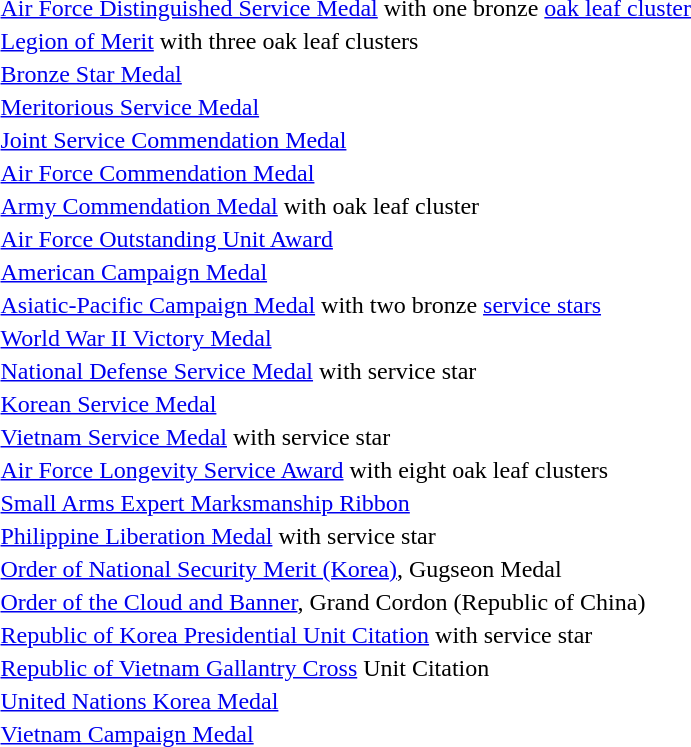<table>
<tr>
<td></td>
<td><a href='#'>Air Force Distinguished Service Medal</a> with one bronze <a href='#'>oak leaf cluster</a></td>
</tr>
<tr>
<td><span></span><span></span><span></span></td>
<td><a href='#'>Legion of Merit</a> with three oak leaf clusters</td>
</tr>
<tr>
<td></td>
<td><a href='#'>Bronze Star Medal</a></td>
</tr>
<tr>
<td></td>
<td><a href='#'>Meritorious Service Medal</a></td>
</tr>
<tr>
<td></td>
<td><a href='#'>Joint Service Commendation Medal</a></td>
</tr>
<tr>
<td></td>
<td><a href='#'>Air Force Commendation Medal</a></td>
</tr>
<tr>
<td></td>
<td><a href='#'>Army Commendation Medal</a> with oak leaf cluster</td>
</tr>
<tr>
<td></td>
<td><a href='#'>Air Force Outstanding Unit Award</a></td>
</tr>
<tr>
<td></td>
<td><a href='#'>American Campaign Medal</a></td>
</tr>
<tr>
<td><span></span><span></span></td>
<td><a href='#'>Asiatic-Pacific Campaign Medal</a> with two bronze <a href='#'>service stars</a></td>
</tr>
<tr>
<td></td>
<td><a href='#'>World War II Victory Medal</a></td>
</tr>
<tr>
<td></td>
<td><a href='#'>National Defense Service Medal</a> with service star</td>
</tr>
<tr>
<td></td>
<td><a href='#'>Korean Service Medal</a></td>
</tr>
<tr>
<td></td>
<td><a href='#'>Vietnam Service Medal</a> with service star</td>
</tr>
<tr>
<td><span></span><span></span><span></span><span></span></td>
<td><a href='#'>Air Force Longevity Service Award</a> with eight oak leaf clusters</td>
</tr>
<tr>
<td></td>
<td><a href='#'>Small Arms Expert Marksmanship Ribbon</a></td>
</tr>
<tr>
<td></td>
<td><a href='#'>Philippine Liberation Medal</a> with service star</td>
</tr>
<tr>
<td></td>
<td><a href='#'>Order of National Security Merit (Korea)</a>, Gugseon Medal</td>
</tr>
<tr>
<td></td>
<td><a href='#'>Order of the Cloud and Banner</a>, Grand Cordon (Republic of China)</td>
</tr>
<tr>
<td></td>
<td><a href='#'>Republic of Korea Presidential Unit Citation</a> with service star</td>
</tr>
<tr>
<td></td>
<td><a href='#'>Republic of Vietnam Gallantry Cross</a> Unit Citation</td>
</tr>
<tr>
<td></td>
<td><a href='#'>United Nations Korea Medal</a></td>
</tr>
<tr>
<td></td>
<td><a href='#'>Vietnam Campaign Medal</a></td>
</tr>
</table>
